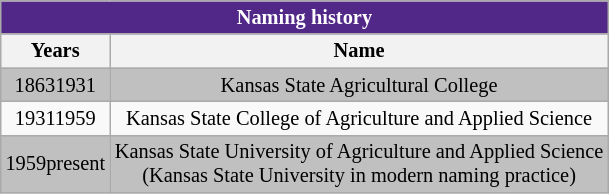<table class="wikitable" style="float:right; font-size:85%; clear:left; margin:0 0 1em 1em;">
<tr>
<td colspan="2" style="text-align:center; font-size:100%; background:#512888; color:white"><strong>Naming history</strong></td>
</tr>
<tr>
<th>Years</th>
<th>Name</th>
</tr>
<tr style="text-align:center; background:silver;">
<td>18631931</td>
<td>Kansas State Agricultural College</td>
</tr>
<tr style="text-align:center;">
<td>19311959</td>
<td>Kansas State College of Agriculture and Applied Science</td>
</tr>
<tr style="text-align:center; background:silver;">
<td>1959present</td>
<td>Kansas State University of Agriculture and Applied Science<br>(Kansas State University in modern naming practice)</td>
</tr>
</table>
